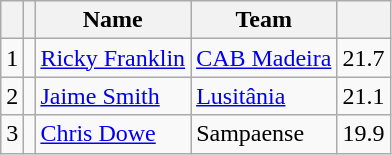<table class="wikitable sortable" style="text-align:center;">
<tr>
<th></th>
<th></th>
<th>Name</th>
<th>Team</th>
<th></th>
</tr>
<tr>
<td>1</td>
<td></td>
<td align=left><a href='#'>Ricky Franklin</a></td>
<td align=left><a href='#'>CAB Madeira</a></td>
<td>21.7</td>
</tr>
<tr>
<td>2</td>
<td></td>
<td align=left><a href='#'>Jaime Smith</a></td>
<td align=left><a href='#'>Lusitânia</a></td>
<td>21.1</td>
</tr>
<tr>
<td>3</td>
<td></td>
<td align=left><a href='#'>Chris Dowe</a></td>
<td align=left>Sampaense</td>
<td>19.9</td>
</tr>
</table>
